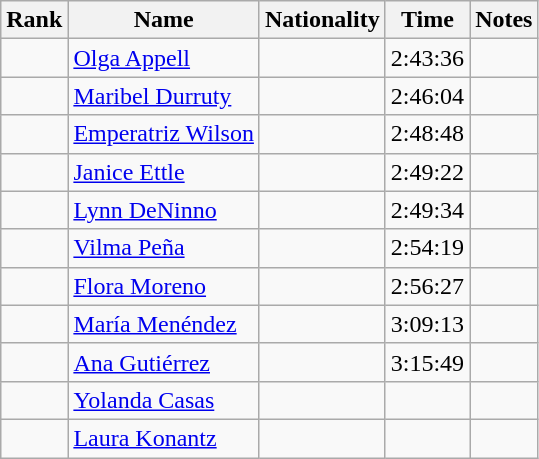<table class="wikitable sortable" style="text-align:center">
<tr>
<th>Rank</th>
<th>Name</th>
<th>Nationality</th>
<th>Time</th>
<th>Notes</th>
</tr>
<tr>
<td></td>
<td align=left><a href='#'>Olga Appell</a></td>
<td align=left></td>
<td>2:43:36</td>
<td></td>
</tr>
<tr>
<td></td>
<td align=left><a href='#'>Maribel Durruty</a></td>
<td align=left></td>
<td>2:46:04</td>
<td></td>
</tr>
<tr>
<td></td>
<td align=left><a href='#'>Emperatriz Wilson</a></td>
<td align=left></td>
<td>2:48:48</td>
<td></td>
</tr>
<tr>
<td></td>
<td align=left><a href='#'>Janice Ettle</a></td>
<td align=left></td>
<td>2:49:22</td>
<td></td>
</tr>
<tr>
<td></td>
<td align=left><a href='#'>Lynn DeNinno</a></td>
<td align=left></td>
<td>2:49:34</td>
<td></td>
</tr>
<tr>
<td></td>
<td align=left><a href='#'>Vilma Peña</a></td>
<td align=left></td>
<td>2:54:19</td>
<td></td>
</tr>
<tr>
<td></td>
<td align=left><a href='#'>Flora Moreno</a></td>
<td align=left></td>
<td>2:56:27</td>
<td></td>
</tr>
<tr>
<td></td>
<td align=left><a href='#'>María Menéndez</a></td>
<td align=left></td>
<td>3:09:13</td>
<td></td>
</tr>
<tr>
<td></td>
<td align=left><a href='#'>Ana Gutiérrez</a></td>
<td align=left></td>
<td>3:15:49</td>
<td></td>
</tr>
<tr>
<td></td>
<td align=left><a href='#'>Yolanda Casas</a></td>
<td align=left></td>
<td></td>
<td></td>
</tr>
<tr>
<td></td>
<td align=left><a href='#'>Laura Konantz</a></td>
<td align=left></td>
<td></td>
<td></td>
</tr>
</table>
